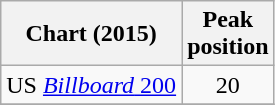<table class="wikitable sortable">
<tr>
<th>Chart (2015)</th>
<th>Peak<br>position</th>
</tr>
<tr>
<td>US <a href='#'><em>Billboard</em> 200</a></td>
<td style="text-align:center;">20</td>
</tr>
<tr>
</tr>
</table>
